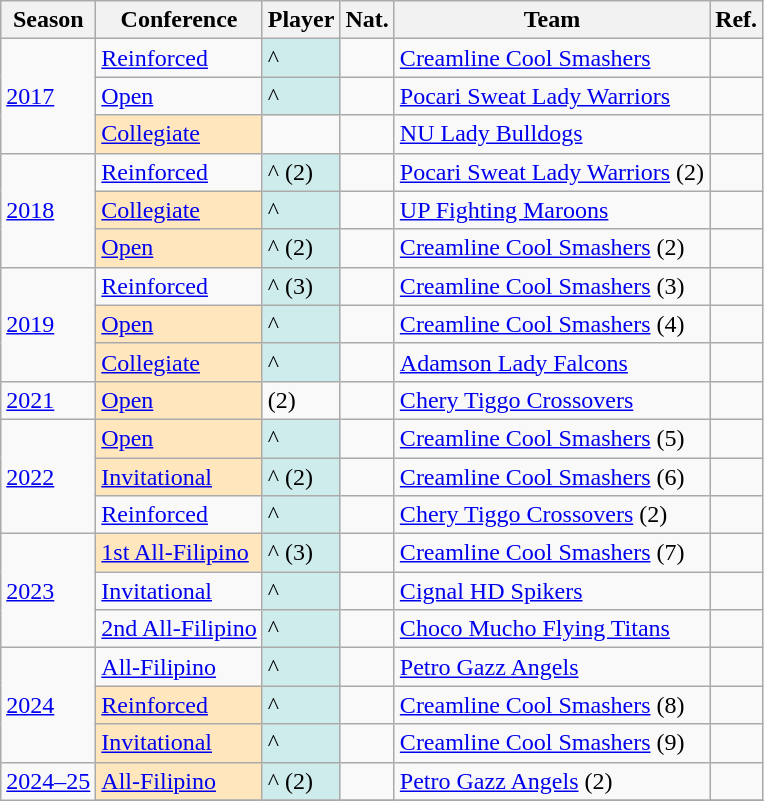<table class="wikitable sortable">
<tr>
<th>Season</th>
<th>Conference</th>
<th>Player</th>
<th>Nat.</th>
<th>Team</th>
<th class="unsortable">Ref.</th>
</tr>
<tr>
<td rowspan=3><a href='#'>2017</a></td>
<td><a href='#'>Reinforced</a></td>
<td bgcolor=#CFECEC>^</td>
<td align=center></td>
<td><a href='#'>Creamline Cool Smashers</a></td>
<td></td>
</tr>
<tr>
<td><a href='#'>Open</a></td>
<td bgcolor=#CFECEC>^</td>
<td align=center></td>
<td><a href='#'>Pocari Sweat Lady Warriors</a></td>
<td></td>
</tr>
<tr>
<td bgcolor=#FFE6BD><a href='#'>Collegiate</a> </td>
<td></td>
<td align=center></td>
<td><a href='#'>NU Lady Bulldogs</a></td>
<td></td>
</tr>
<tr>
<td rowspan=3><a href='#'>2018</a></td>
<td><a href='#'>Reinforced</a></td>
<td bgcolor=#CFECEC>^ (2)</td>
<td align=center></td>
<td><a href='#'>Pocari Sweat Lady Warriors</a> (2)</td>
<td></td>
</tr>
<tr>
<td bgcolor=#FFE6BD><a href='#'>Collegiate</a> </td>
<td bgcolor=#CFECEC>^</td>
<td align=center></td>
<td><a href='#'>UP Fighting Maroons</a></td>
<td></td>
</tr>
<tr>
<td bgcolor=#FFE6BD><a href='#'>Open</a> </td>
<td bgcolor=#CFECEC>^ (2)</td>
<td align=center></td>
<td><a href='#'>Creamline Cool Smashers</a> (2)</td>
<td></td>
</tr>
<tr>
<td rowspan=3><a href='#'>2019</a></td>
<td><a href='#'>Reinforced</a></td>
<td bgcolor=#CFECEC>^ (3)</td>
<td align=center></td>
<td><a href='#'>Creamline Cool Smashers</a> (3)</td>
<td></td>
</tr>
<tr>
<td bgcolor=#FFE6BD><a href='#'>Open</a> </td>
<td bgcolor=#CFECEC>^</td>
<td align=center></td>
<td><a href='#'>Creamline Cool Smashers</a> (4)</td>
<td></td>
</tr>
<tr>
<td bgcolor=#FFE6BD><a href='#'>Collegiate</a> </td>
<td bgcolor=#CFECEC>^</td>
<td align=center></td>
<td><a href='#'>Adamson Lady Falcons</a></td>
<td></td>
</tr>
<tr>
<td><a href='#'>2021</a></td>
<td bgcolor=#FFE6BD><a href='#'>Open</a> </td>
<td> (2)</td>
<td align=center></td>
<td><a href='#'>Chery Tiggo Crossovers</a></td>
<td></td>
</tr>
<tr>
<td rowspan=3><a href='#'>2022</a></td>
<td bgcolor=#FFE6BD><a href='#'>Open</a> </td>
<td bgcolor=#CFECEC>^</td>
<td align=center></td>
<td><a href='#'>Creamline Cool Smashers</a> (5)</td>
<td></td>
</tr>
<tr>
<td bgcolor=#FFE6BD><a href='#'>Invitational</a> </td>
<td bgcolor=#CFECEC>^ (2)</td>
<td align=center></td>
<td><a href='#'>Creamline Cool Smashers</a> (6)</td>
<td></td>
</tr>
<tr>
<td><a href='#'>Reinforced</a></td>
<td bgcolor=#CFECEC>^</td>
<td align=center></td>
<td><a href='#'>Chery Tiggo Crossovers</a> (2)</td>
<td></td>
</tr>
<tr>
<td rowspan=3><a href='#'>2023</a></td>
<td bgcolor=#FFE6BD><a href='#'>1st All-Filipino</a> </td>
<td bgcolor=#CFECEC>^ (3)</td>
<td align=center></td>
<td><a href='#'>Creamline Cool Smashers</a> (7)</td>
<td></td>
</tr>
<tr>
<td><a href='#'>Invitational</a></td>
<td bgcolor=#CFECEC>^</td>
<td align=center></td>
<td><a href='#'>Cignal HD Spikers</a></td>
<td></td>
</tr>
<tr>
<td><a href='#'>2nd All-Filipino</a></td>
<td bgcolor=#CFECEC>^</td>
<td align=center></td>
<td><a href='#'>Choco Mucho Flying Titans</a></td>
<td></td>
</tr>
<tr>
<td rowspan=3><a href='#'>2024</a></td>
<td><a href='#'>All-Filipino</a></td>
<td bgcolor=#CFECEC>^</td>
<td align=center> </td>
<td><a href='#'>Petro Gazz Angels</a></td>
<td></td>
</tr>
<tr>
<td bgcolor=#FFE6BD><a href='#'>Reinforced</a> </td>
<td bgcolor=#CFECEC>^</td>
<td align=center></td>
<td><a href='#'>Creamline Cool Smashers</a> (8)</td>
<td></td>
</tr>
<tr>
<td bgcolor=#FFE6BD><a href='#'>Invitational</a> </td>
<td bgcolor=#CFECEC>^</td>
<td align=center></td>
<td><a href='#'>Creamline Cool Smashers</a> (9)</td>
<td></td>
</tr>
<tr>
<td rowspan=3><a href='#'>2024–25</a></td>
<td bgcolor=#FFE6BD><a href='#'>All-Filipino</a> </td>
<td bgcolor=#CFECEC>^ (2)</td>
<td align=center> </td>
<td><a href='#'>Petro Gazz Angels</a> (2)</td>
<td></td>
</tr>
<tr>
</tr>
</table>
